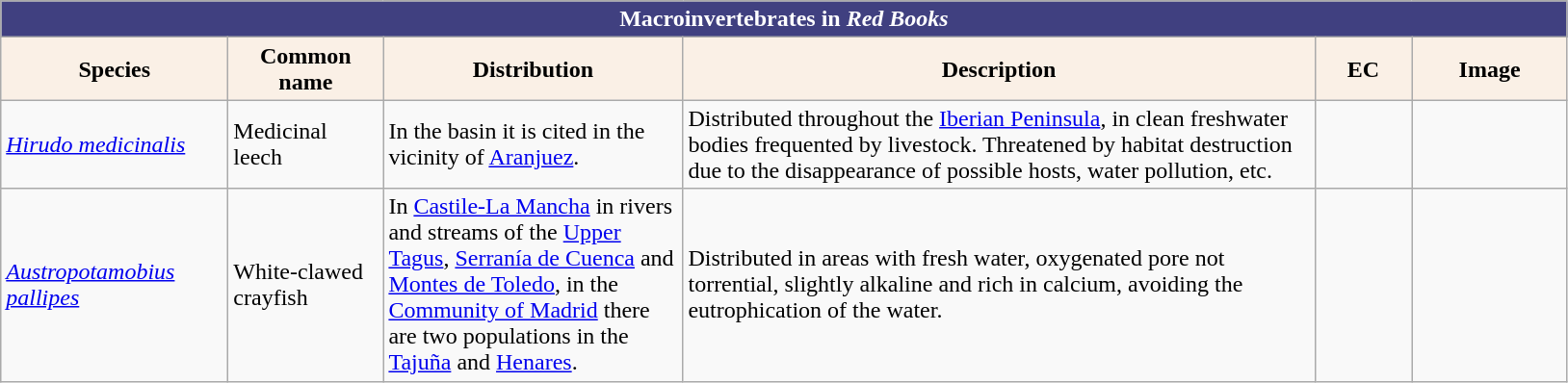<table class="wikitable">
<tr>
<th colspan="6" align="center" style="background:#404080; color:white">Macroinvertebrates in <em>Red Books</em></th>
</tr>
<tr>
<td style="background:Linen; color:Black; text-align: center;" width="150"><strong>Species</strong></td>
<td style="background:Linen; color:Black; text-align: center;" width="100"><strong>Common name</strong></td>
<td style="background:Linen; color:Black; text-align: center;" width="200"><strong>Distribution</strong></td>
<td style="background:Linen; color:Black; text-align: center;" width="430"><strong>Description</strong></td>
<td style="background:Linen; color:Black; text-align: center;" width="60"><strong>EC</strong></td>
<td style="background:Linen; color:Black; text-align: center;" width="100"><strong>Image</strong></td>
</tr>
<tr>
<td><em><a href='#'>Hirudo medicinalis</a></em></td>
<td>Medicinal leech</td>
<td>In the basin it is cited in the vicinity of <a href='#'>Aranjuez</a>.</td>
<td>Distributed throughout the <a href='#'>Iberian Peninsula</a>, in clean freshwater bodies frequented by livestock. Threatened by habitat destruction due to the disappearance of possible hosts, water pollution, etc.</td>
<td style="text-align: center;"></td>
<td></td>
</tr>
<tr>
<td><em><a href='#'>Austropotamobius pallipes</a></em></td>
<td>White-clawed crayfish</td>
<td>In <a href='#'>Castile-La Mancha</a> in rivers and streams of the <a href='#'>Upper Tagus</a>, <a href='#'>Serranía de Cuenca</a> and <a href='#'>Montes de Toledo</a>, in the <a href='#'>Community of Madrid</a> there are two populations in the <a href='#'>Tajuña</a> and <a href='#'>Henares</a>.</td>
<td>Distributed in areas with fresh water, oxygenated pore not torrential, slightly alkaline and rich in calcium, avoiding the eutrophication of the water.</td>
<td style="text-align: center;"></td>
<td></td>
</tr>
</table>
